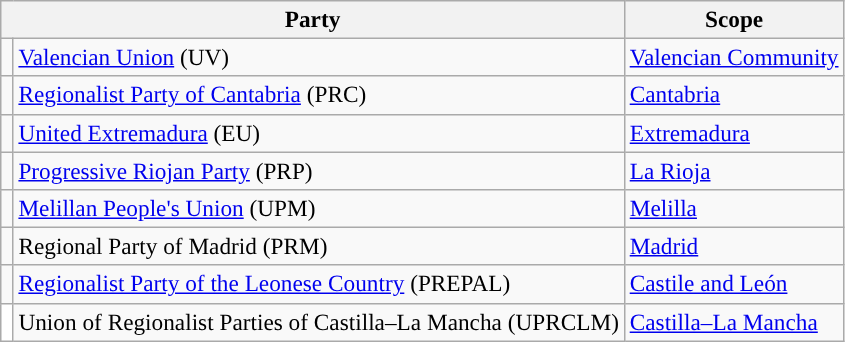<table class="wikitable" style="text-align:left; font-size:97%;">
<tr>
<th colspan="2">Party</th>
<th>Scope</th>
</tr>
<tr>
<td width="1"></td>
<td><a href='#'>Valencian Union</a> (UV)</td>
<td><a href='#'>Valencian Community</a></td>
</tr>
<tr>
<td></td>
<td><a href='#'>Regionalist Party of Cantabria</a> (PRC)</td>
<td><a href='#'>Cantabria</a></td>
</tr>
<tr>
<td></td>
<td><a href='#'>United Extremadura</a> (EU)</td>
<td><a href='#'>Extremadura</a></td>
</tr>
<tr>
<td></td>
<td><a href='#'>Progressive Riojan Party</a> (PRP)</td>
<td><a href='#'>La Rioja</a></td>
</tr>
<tr>
<td></td>
<td><a href='#'>Melillan People's Union</a> (UPM)</td>
<td><a href='#'>Melilla</a></td>
</tr>
<tr>
<td></td>
<td>Regional Party of Madrid (PRM)</td>
<td><a href='#'>Madrid</a></td>
</tr>
<tr>
<td></td>
<td><a href='#'>Regionalist Party of the Leonese Country</a> (PREPAL)</td>
<td><a href='#'>Castile and León</a></td>
</tr>
<tr>
<td bgcolor="white"></td>
<td>Union of Regionalist Parties of Castilla–La Mancha (UPRCLM)</td>
<td><a href='#'>Castilla–La Mancha</a></td>
</tr>
</table>
